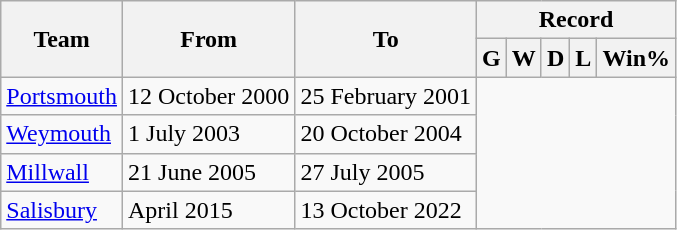<table class="wikitable" style="text-align: center">
<tr>
<th rowspan="2">Team</th>
<th rowspan="2">From</th>
<th rowspan="2">To</th>
<th colspan="5">Record</th>
</tr>
<tr>
<th>G</th>
<th>W</th>
<th>D</th>
<th>L</th>
<th>Win%</th>
</tr>
<tr>
<td align=left><a href='#'>Portsmouth</a></td>
<td align=left>12 October 2000</td>
<td align=left>25 February 2001<br></td>
</tr>
<tr>
<td style="text-align:left;"><a href='#'>Weymouth</a></td>
<td align=left>1 July 2003</td>
<td align=left>20 October 2004<br></td>
</tr>
<tr>
<td align=left><a href='#'>Millwall</a></td>
<td align=left>21 June 2005</td>
<td align=left>27 July 2005<br></td>
</tr>
<tr>
<td align=left><a href='#'>Salisbury</a></td>
<td align=left>April 2015</td>
<td align=left>13 October 2022<br></td>
</tr>
</table>
